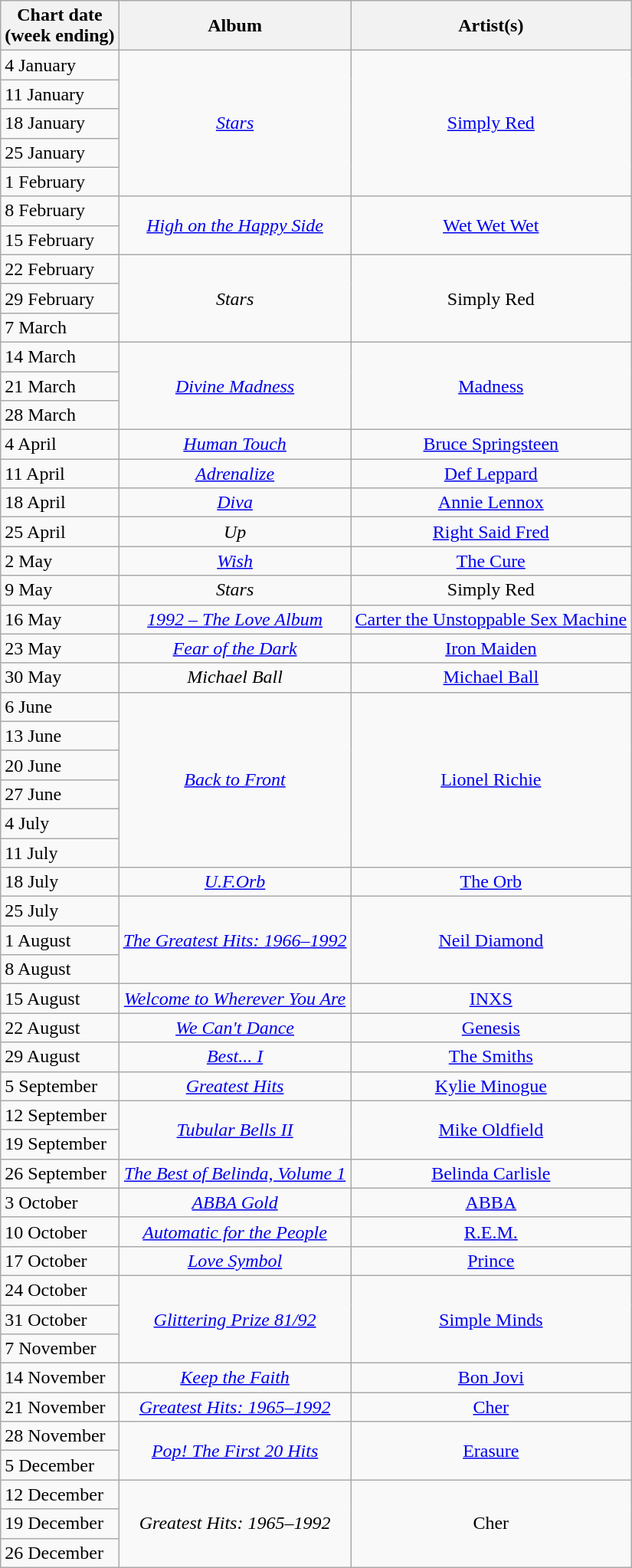<table class="wikitable">
<tr>
<th style="text-align:center;">Chart date<br>(week ending)</th>
<th style="text-align:center;">Album</th>
<th style="text-align:center;">Artist(s)</th>
</tr>
<tr>
<td style="text-align:left;">4 January</td>
<td style="text-align:center;" rowspan="5"><em> <a href='#'>Stars</a></em></td>
<td style="text-align:center;" rowspan="5"><a href='#'>Simply Red</a></td>
</tr>
<tr>
<td style="text-align:left;">11 January</td>
</tr>
<tr>
<td style="text-align:left;">18 January</td>
</tr>
<tr>
<td style="text-align:left;">25 January</td>
</tr>
<tr>
<td style="text-align:left;">1 February</td>
</tr>
<tr>
<td style="text-align:left;">8 February</td>
<td style="text-align:center;" rowspan="2"><em><a href='#'>High on the Happy Side</a></em></td>
<td style="text-align:center;" rowspan="2"><a href='#'>Wet Wet Wet</a></td>
</tr>
<tr>
<td style="text-align:left;">15 February</td>
</tr>
<tr>
<td style="text-align:left;">22 February</td>
<td style="text-align:center;" rowspan="3"><em>Stars</em></td>
<td style="text-align:center;" rowspan="3">Simply Red</td>
</tr>
<tr>
<td style="text-align:left;">29 February</td>
</tr>
<tr>
<td style="text-align:left;">7 March</td>
</tr>
<tr>
<td style="text-align:left;">14 March</td>
<td style="text-align:center;" rowspan="3"><em><a href='#'>Divine Madness</a></em></td>
<td style="text-align:center;" rowspan="3"><a href='#'>Madness</a></td>
</tr>
<tr>
<td style="text-align:left;">21 March</td>
</tr>
<tr>
<td style="text-align:left;">28 March</td>
</tr>
<tr>
<td style="text-align:left;">4 April</td>
<td style="text-align:center;"><em><a href='#'>Human Touch</a></em></td>
<td style="text-align:center;"><a href='#'>Bruce Springsteen</a></td>
</tr>
<tr>
<td style="text-align:left;">11 April</td>
<td style="text-align:center;"><em> <a href='#'>Adrenalize</a></em></td>
<td style="text-align:center;"><a href='#'>Def Leppard</a></td>
</tr>
<tr>
<td style="text-align:left;">18 April</td>
<td style="text-align:center;"><em> <a href='#'>Diva</a></em></td>
<td style="text-align:center;"><a href='#'>Annie Lennox</a></td>
</tr>
<tr>
<td style="text-align:left;">25 April</td>
<td style="text-align:center;"><em>Up</em></td>
<td style="text-align:center;"><a href='#'>Right Said Fred</a></td>
</tr>
<tr>
<td style="text-align:left;">2 May</td>
<td style="text-align:center;"><em><a href='#'>Wish</a></em></td>
<td style="text-align:center;"><a href='#'>The Cure</a></td>
</tr>
<tr>
<td style="text-align:left;">9 May</td>
<td style="text-align:center;"><em>Stars</em></td>
<td style="text-align:center;">Simply Red</td>
</tr>
<tr>
<td style="text-align:left;">16 May</td>
<td style="text-align:center;"><em><a href='#'>1992 – The Love Album</a></em></td>
<td style="text-align:center;"><a href='#'>Carter the Unstoppable Sex Machine</a></td>
</tr>
<tr>
<td style="text-align:left;">23 May</td>
<td style="text-align:center;"><em><a href='#'>Fear of the Dark</a></em></td>
<td style="text-align:center;"><a href='#'>Iron Maiden</a></td>
</tr>
<tr>
<td style="text-align:left;">30 May</td>
<td style="text-align:center;"><em>Michael Ball</em></td>
<td style="text-align:center;"><a href='#'>Michael Ball</a></td>
</tr>
<tr>
<td style="text-align:left;">6 June</td>
<td style="text-align:center;" rowspan="6"><em> <a href='#'>Back to Front</a></em></td>
<td style="text-align:center;" rowspan="6"><a href='#'>Lionel Richie</a></td>
</tr>
<tr>
<td style="text-align:left;">13 June</td>
</tr>
<tr>
<td style="text-align:left;">20 June</td>
</tr>
<tr>
<td style="text-align:left;">27 June</td>
</tr>
<tr>
<td style="text-align:left;">4 July</td>
</tr>
<tr>
<td style="text-align:left;">11 July</td>
</tr>
<tr>
<td style="text-align:left;">18 July</td>
<td style="text-align:center;"><em><a href='#'>U.F.Orb</a></em></td>
<td style="text-align:center;"><a href='#'>The Orb</a></td>
</tr>
<tr>
<td style="text-align:left;">25 July</td>
<td style="text-align:center;" rowspan="3"><em><a href='#'>The Greatest Hits: 1966–1992</a></em></td>
<td style="text-align:center;" rowspan="3"><a href='#'>Neil Diamond</a></td>
</tr>
<tr>
<td style="text-align:left;">1 August</td>
</tr>
<tr>
<td style="text-align:left;">8 August</td>
</tr>
<tr>
<td style="text-align:left;">15 August</td>
<td style="text-align:center;"><em><a href='#'>Welcome to Wherever You Are</a></em></td>
<td style="text-align:center;"><a href='#'>INXS</a></td>
</tr>
<tr>
<td style="text-align:left;">22 August</td>
<td style="text-align:center;"><em><a href='#'>We Can't Dance</a></em></td>
<td style="text-align:center;"><a href='#'>Genesis</a></td>
</tr>
<tr>
<td style="text-align:left;">29 August</td>
<td style="text-align:center;"><em><a href='#'>Best... I</a></em></td>
<td style="text-align:center;"><a href='#'>The Smiths</a></td>
</tr>
<tr>
<td style="text-align:left;">5 September</td>
<td style="text-align:center;"><em><a href='#'>Greatest Hits</a></em></td>
<td style="text-align:center;"><a href='#'>Kylie Minogue</a></td>
</tr>
<tr>
<td style="text-align:left;">12 September</td>
<td style="text-align:center;" rowspan="2"><em><a href='#'>Tubular Bells II</a></em></td>
<td style="text-align:center;" rowspan="2"><a href='#'>Mike Oldfield</a></td>
</tr>
<tr>
<td style="text-align:left;">19 September</td>
</tr>
<tr>
<td style="text-align:left;">26 September</td>
<td style="text-align:center;"><em><a href='#'>The Best of Belinda, Volume 1</a></em></td>
<td style="text-align:center;"><a href='#'>Belinda Carlisle</a></td>
</tr>
<tr>
<td style="text-align:left;">3 October</td>
<td style="text-align:center;"><em><a href='#'>ABBA Gold</a></em></td>
<td style="text-align:center;"><a href='#'>ABBA</a></td>
</tr>
<tr>
<td style="text-align:left;">10 October</td>
<td style="text-align:center;"><em><a href='#'>Automatic for the People</a></em></td>
<td style="text-align:center;"><a href='#'>R.E.M.</a></td>
</tr>
<tr>
<td style="text-align:left;">17 October</td>
<td style="text-align:center;"><em><a href='#'>Love Symbol</a></em></td>
<td style="text-align:center;"><a href='#'>Prince</a></td>
</tr>
<tr>
<td style="text-align:left;">24 October</td>
<td style="text-align:center;" rowspan="3"><em><a href='#'>Glittering Prize 81/92</a></em></td>
<td style="text-align:center;" rowspan="3"><a href='#'>Simple Minds</a></td>
</tr>
<tr>
<td style="text-align:left;">31 October</td>
</tr>
<tr>
<td style="text-align:left;">7 November</td>
</tr>
<tr>
<td style="text-align:left;">14 November</td>
<td style="text-align:center;"><em><a href='#'>Keep the Faith</a></em></td>
<td style="text-align:center;"><a href='#'>Bon Jovi</a></td>
</tr>
<tr>
<td style="text-align:left;">21 November</td>
<td style="text-align:center;"><em><a href='#'>Greatest Hits: 1965–1992</a></em></td>
<td style="text-align:center;"><a href='#'>Cher</a></td>
</tr>
<tr>
<td style="text-align:left;">28 November</td>
<td style="text-align:center;" rowspan="2"><em><a href='#'>Pop! The First 20 Hits</a></em></td>
<td style="text-align:center;" rowspan="2"><a href='#'>Erasure</a></td>
</tr>
<tr>
<td style="text-align:left;">5 December</td>
</tr>
<tr>
<td style="text-align:left;">12 December</td>
<td style="text-align:center;" rowspan="3"><em>Greatest Hits: 1965–1992</em></td>
<td style="text-align:center;" rowspan="3">Cher</td>
</tr>
<tr>
<td style="text-align:left;">19 December</td>
</tr>
<tr>
<td style="text-align:left;">26 December</td>
</tr>
</table>
